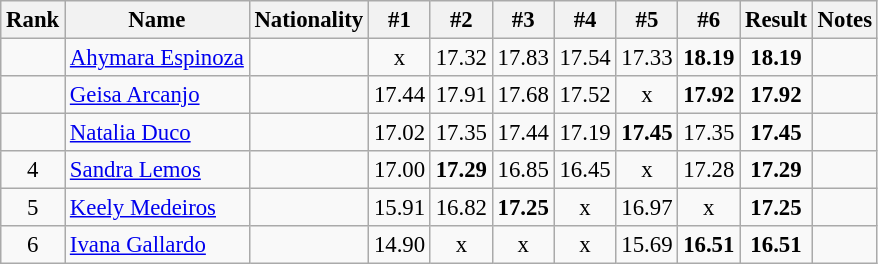<table class="wikitable sortable" style="text-align:center;font-size:95%">
<tr>
<th>Rank</th>
<th>Name</th>
<th>Nationality</th>
<th>#1</th>
<th>#2</th>
<th>#3</th>
<th>#4</th>
<th>#5</th>
<th>#6</th>
<th>Result</th>
<th>Notes</th>
</tr>
<tr>
<td></td>
<td align=left><a href='#'>Ahymara Espinoza</a></td>
<td align=left></td>
<td>x</td>
<td>17.32</td>
<td>17.83</td>
<td>17.54</td>
<td>17.33</td>
<td><strong>18.19</strong></td>
<td><strong>18.19</strong></td>
<td></td>
</tr>
<tr>
<td></td>
<td align=left><a href='#'>Geisa Arcanjo</a></td>
<td align=left></td>
<td>17.44</td>
<td>17.91</td>
<td>17.68</td>
<td>17.52</td>
<td>x</td>
<td><strong>17.92</strong></td>
<td><strong>17.92</strong></td>
<td></td>
</tr>
<tr>
<td></td>
<td align=left><a href='#'>Natalia Duco</a></td>
<td align=left></td>
<td>17.02</td>
<td>17.35</td>
<td>17.44</td>
<td>17.19</td>
<td><strong>17.45</strong></td>
<td>17.35</td>
<td><strong>17.45</strong></td>
<td></td>
</tr>
<tr>
<td>4</td>
<td align=left><a href='#'>Sandra Lemos</a></td>
<td align=left></td>
<td>17.00</td>
<td><strong>17.29</strong></td>
<td>16.85</td>
<td>16.45</td>
<td>x</td>
<td>17.28</td>
<td><strong>17.29</strong></td>
<td></td>
</tr>
<tr>
<td>5</td>
<td align=left><a href='#'>Keely Medeiros</a></td>
<td align=left></td>
<td>15.91</td>
<td>16.82</td>
<td><strong>17.25</strong></td>
<td>x</td>
<td>16.97</td>
<td>x</td>
<td><strong>17.25</strong></td>
<td></td>
</tr>
<tr>
<td>6</td>
<td align=left><a href='#'>Ivana Gallardo</a></td>
<td align=left></td>
<td>14.90</td>
<td>x</td>
<td>x</td>
<td>x</td>
<td>15.69</td>
<td><strong>16.51</strong></td>
<td><strong>16.51</strong></td>
<td></td>
</tr>
</table>
